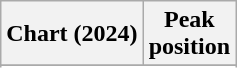<table class="wikitable sortable plainrowheaders" style="text-align:center">
<tr>
<th scope="col">Chart (2024)</th>
<th scope="col">Peak<br>position</th>
</tr>
<tr>
</tr>
<tr>
</tr>
<tr>
</tr>
<tr>
</tr>
</table>
